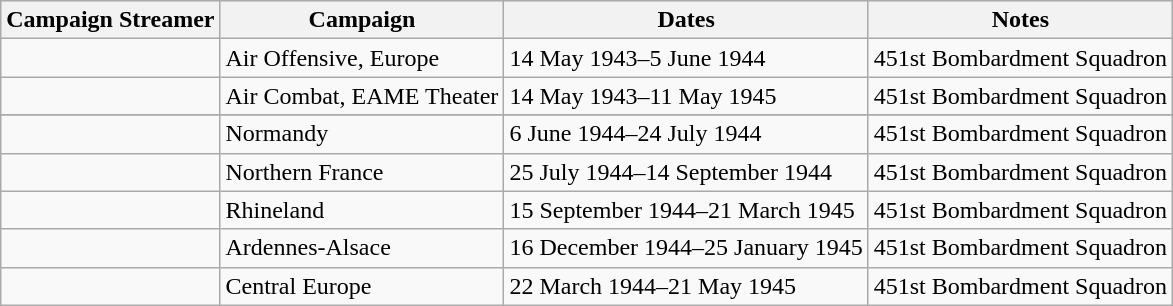<table class="wikitable">
<tr style="background:#efefef;">
<th>Campaign Streamer</th>
<th>Campaign</th>
<th>Dates</th>
<th>Notes</th>
</tr>
<tr>
<td></td>
<td>Air Offensive, Europe</td>
<td>14 May 1943–5 June 1944</td>
<td>451st Bombardment Squadron</td>
</tr>
<tr>
<td></td>
<td>Air Combat, EAME Theater</td>
<td>14 May 1943–11 May 1945</td>
<td>451st Bombardment Squadron</td>
</tr>
<tr>
</tr>
<tr>
<td></td>
<td>Normandy</td>
<td>6 June 1944–24 July 1944</td>
<td>451st Bombardment Squadron</td>
</tr>
<tr>
<td></td>
<td>Northern France</td>
<td>25 July 1944–14 September 1944</td>
<td>451st Bombardment Squadron</td>
</tr>
<tr>
<td></td>
<td>Rhineland</td>
<td>15 September 1944–21 March 1945</td>
<td>451st Bombardment Squadron</td>
</tr>
<tr>
<td></td>
<td>Ardennes-Alsace</td>
<td>16 December 1944–25 January 1945</td>
<td>451st Bombardment Squadron</td>
</tr>
<tr>
<td></td>
<td>Central Europe</td>
<td>22 March 1944–21 May 1945</td>
<td>451st Bombardment Squadron</td>
</tr>
</table>
